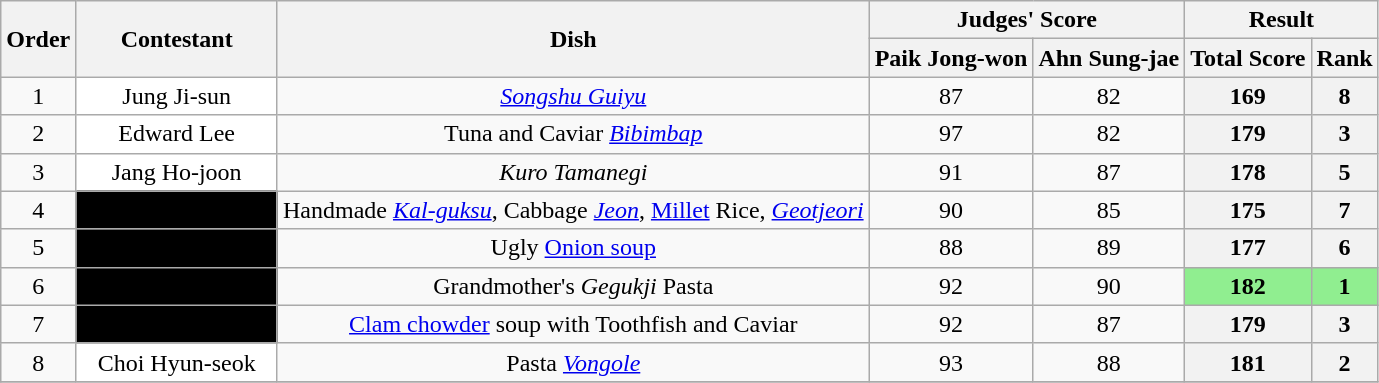<table class="wikitable sortable" style="text-align:center">
<tr>
<th rowspan="2">Order</th>
<th rowspan="2">Contestant</th>
<th rowspan="2">Dish</th>
<th colspan="2">Judges' Score</th>
<th colspan="2">Result</th>
</tr>
<tr>
<th>Paik Jong-won</th>
<th>Ahn Sung-jae</th>
<th>Total Score</th>
<th>Rank</th>
</tr>
<tr>
<td>1</td>
<td style="background:White">Jung Ji-sun</td>
<td><em><a href='#'>Songshu Guiyu</a></em></td>
<td>87</td>
<td>82</td>
<th>169</th>
<th>8</th>
</tr>
<tr>
<td>2</td>
<td style="background:White">Edward Lee</td>
<td>Tuna and Caviar <em><a href='#'>Bibimbap</a></em></td>
<td>97</td>
<td>82</td>
<th>179</th>
<th>3</th>
</tr>
<tr>
<td>3</td>
<td style="background:White">Jang Ho-joon</td>
<td><em>Kuro Tamanegi</em></td>
<td>91</td>
<td>87</td>
<th>178</th>
<th>5</th>
</tr>
<tr>
<td>4</td>
<td style="background:Black"><span>Auntie Omakase #1</span></td>
<td>Handmade <em><a href='#'>Kal-guksu</a></em>, Cabbage <em><a href='#'>Jeon</a></em>, <a href='#'>Millet</a> Rice, <em><a href='#'>Geotjeori</a></em></td>
<td>90</td>
<td>85</td>
<th>175</th>
<th>7</th>
</tr>
<tr>
<td>5</td>
<td style="background:Black"><span>Cooking Maniac</span></td>
<td>Ugly <a href='#'>Onion soup</a></td>
<td>88</td>
<td>89</td>
<th>177</th>
<th>6</th>
</tr>
<tr>
<td>6</td>
<td style="background:Black"><span>Napoli Matfia</span></td>
<td>Grandmother's <em>Gegukji</em> Pasta</td>
<td>92</td>
<td>90</td>
<th style="background:#90EE90">182</th>
<th style="background:#90EE90">1</th>
</tr>
<tr>
<td>7</td>
<td style="background:Black"><span>Triple Star</span></td>
<td><a href='#'>Clam chowder</a> soup with Toothfish and Caviar</td>
<td>92</td>
<td>87</td>
<th>179</th>
<th>3</th>
</tr>
<tr>
<td>8</td>
<td style="background:White">Choi Hyun-seok</td>
<td>Pasta <em><a href='#'>Vongole</a></em></td>
<td>93</td>
<td>88</td>
<th>181</th>
<th>2</th>
</tr>
<tr>
</tr>
</table>
